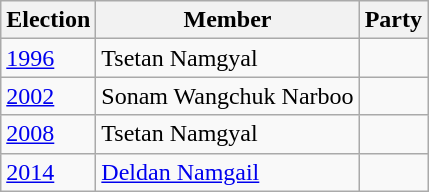<table class="wikitable sortable">
<tr>
<th>Election</th>
<th>Member</th>
<th colspan=2>Party</th>
</tr>
<tr>
<td><a href='#'>1996</a></td>
<td>Tsetan Namgyal</td>
<td></td>
</tr>
<tr>
<td><a href='#'>2002</a></td>
<td>Sonam Wangchuk Narboo</td>
<td></td>
</tr>
<tr>
<td><a href='#'>2008</a></td>
<td>Tsetan Namgyal</td>
</tr>
<tr>
<td><a href='#'>2014</a></td>
<td><a href='#'>Deldan Namgail</a></td>
<td></td>
</tr>
</table>
